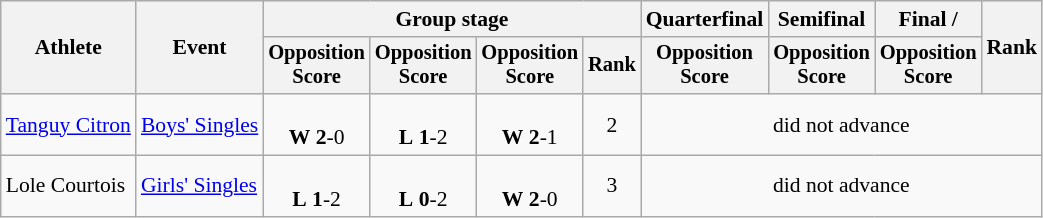<table class="wikitable" style="font-size:90%">
<tr>
<th rowspan=2>Athlete</th>
<th rowspan=2>Event</th>
<th colspan=4>Group stage</th>
<th>Quarterfinal</th>
<th>Semifinal</th>
<th>Final / </th>
<th rowspan=2>Rank</th>
</tr>
<tr style="font-size:95%">
<th>Opposition<br>Score</th>
<th>Opposition<br>Score</th>
<th>Opposition<br>Score</th>
<th>Rank</th>
<th>Opposition<br>Score</th>
<th>Opposition<br>Score</th>
<th>Opposition<br>Score</th>
</tr>
<tr align=center>
<td align=left><a href='#'>Tanguy Citron</a></td>
<td align=left><a href='#'>Boys' Singles</a></td>
<td> <br> <strong>W</strong> <strong>2</strong>-0</td>
<td> <br> <strong>L</strong> <strong>1</strong>-2</td>
<td><br> <strong>W</strong> <strong>2</strong>-1</td>
<td>2</td>
<td colspan=4>did not advance</td>
</tr>
<tr align=center>
<td align=left>Lole Courtois</td>
<td align=left><a href='#'>Girls' Singles</a></td>
<td> <br> <strong>L</strong> <strong>1</strong>-2</td>
<td> <br> <strong>L</strong> <strong>0</strong>-2</td>
<td> <br> <strong>W</strong> <strong>2</strong>-0</td>
<td>3</td>
<td colspan=4>did not advance</td>
</tr>
</table>
